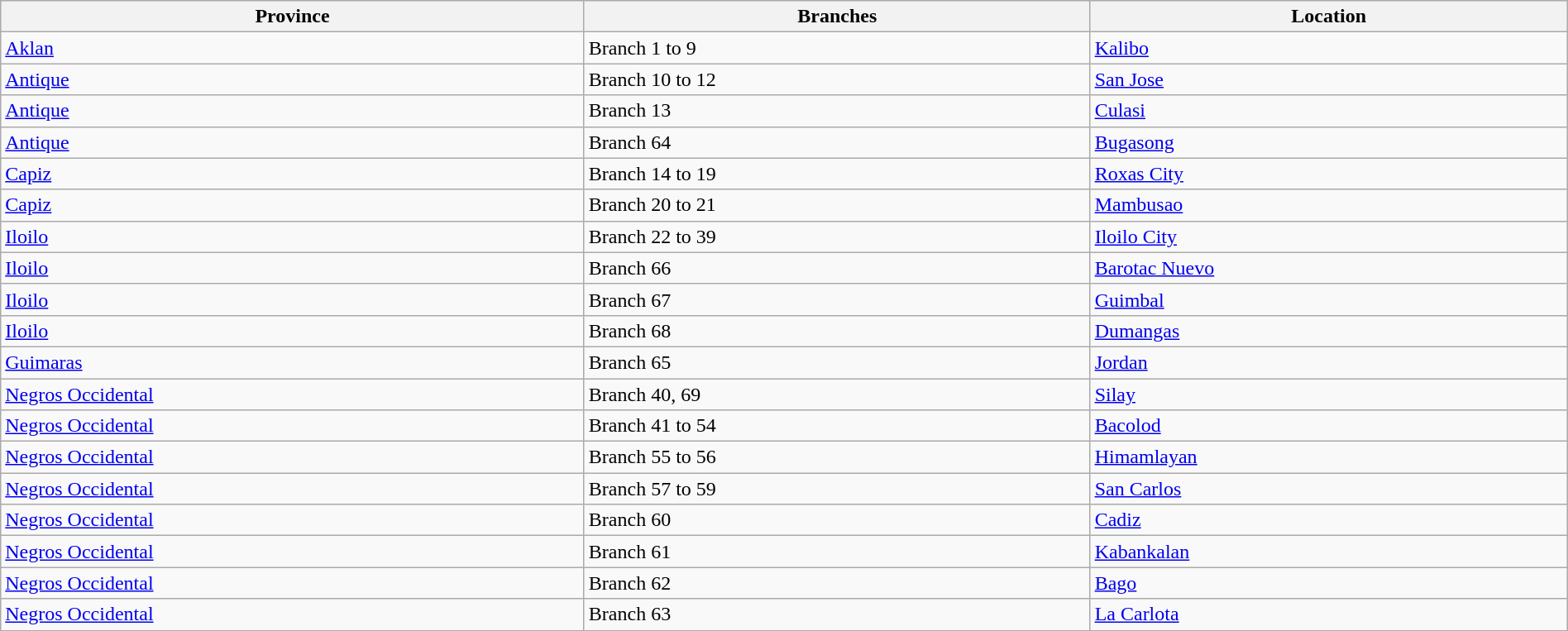<table class=wikitable width=100%>
<tr>
<th>Province</th>
<th>Branches</th>
<th>Location</th>
</tr>
<tr>
<td><a href='#'>Aklan</a></td>
<td>Branch 1 to 9</td>
<td><a href='#'>Kalibo</a></td>
</tr>
<tr>
<td><a href='#'>Antique</a></td>
<td>Branch 10 to 12</td>
<td><a href='#'>San Jose</a></td>
</tr>
<tr>
<td><a href='#'>Antique</a></td>
<td>Branch 13</td>
<td><a href='#'>Culasi</a></td>
</tr>
<tr>
<td><a href='#'>Antique</a></td>
<td>Branch 64</td>
<td><a href='#'>Bugasong</a></td>
</tr>
<tr>
<td><a href='#'>Capiz</a></td>
<td>Branch 14 to 19</td>
<td><a href='#'>Roxas City</a></td>
</tr>
<tr>
<td><a href='#'>Capiz</a></td>
<td>Branch 20 to 21</td>
<td><a href='#'>Mambusao</a></td>
</tr>
<tr>
<td><a href='#'>Iloilo</a></td>
<td>Branch 22 to 39</td>
<td><a href='#'>Iloilo City</a></td>
</tr>
<tr>
<td><a href='#'>Iloilo</a></td>
<td>Branch 66</td>
<td><a href='#'>Barotac Nuevo</a></td>
</tr>
<tr>
<td><a href='#'>Iloilo</a></td>
<td>Branch 67</td>
<td><a href='#'>Guimbal</a></td>
</tr>
<tr>
<td><a href='#'>Iloilo</a></td>
<td>Branch 68</td>
<td><a href='#'>Dumangas</a></td>
</tr>
<tr>
<td><a href='#'>Guimaras</a></td>
<td>Branch 65</td>
<td><a href='#'>Jordan</a></td>
</tr>
<tr>
<td><a href='#'>Negros Occidental</a></td>
<td>Branch 40, 69</td>
<td><a href='#'>Silay</a></td>
</tr>
<tr>
<td><a href='#'>Negros Occidental</a></td>
<td>Branch 41 to 54</td>
<td><a href='#'>Bacolod</a></td>
</tr>
<tr>
<td><a href='#'>Negros Occidental</a></td>
<td>Branch 55 to 56</td>
<td><a href='#'>Himamlayan</a></td>
</tr>
<tr>
<td><a href='#'>Negros Occidental</a></td>
<td>Branch 57 to 59</td>
<td><a href='#'>San Carlos</a></td>
</tr>
<tr>
<td><a href='#'>Negros Occidental</a></td>
<td>Branch 60</td>
<td><a href='#'>Cadiz</a></td>
</tr>
<tr>
<td><a href='#'>Negros Occidental</a></td>
<td>Branch 61</td>
<td><a href='#'>Kabankalan</a></td>
</tr>
<tr>
<td><a href='#'>Negros Occidental</a></td>
<td>Branch 62</td>
<td><a href='#'>Bago</a></td>
</tr>
<tr>
<td><a href='#'>Negros Occidental</a></td>
<td>Branch 63</td>
<td><a href='#'>La Carlota</a></td>
</tr>
</table>
